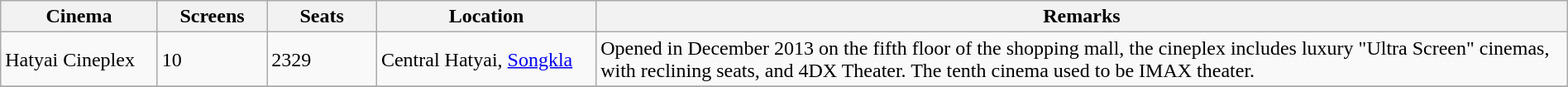<table class="wikitable" width=100%>
<tr>
<th width="10%">Cinema</th>
<th width="7%">Screens</th>
<th width="7%">Seats</th>
<th width="14%">Location</th>
<th width="62%">Remarks</th>
</tr>
<tr>
<td>Hatyai Cineplex</td>
<td>10</td>
<td>2329</td>
<td>Central Hatyai, <a href='#'>Songkla</a></td>
<td>Opened in December 2013 on the fifth floor of the shopping mall, the cineplex includes luxury "Ultra Screen" cinemas, with reclining seats, and 4DX Theater. The tenth cinema used to be IMAX theater.</td>
</tr>
<tr>
</tr>
</table>
